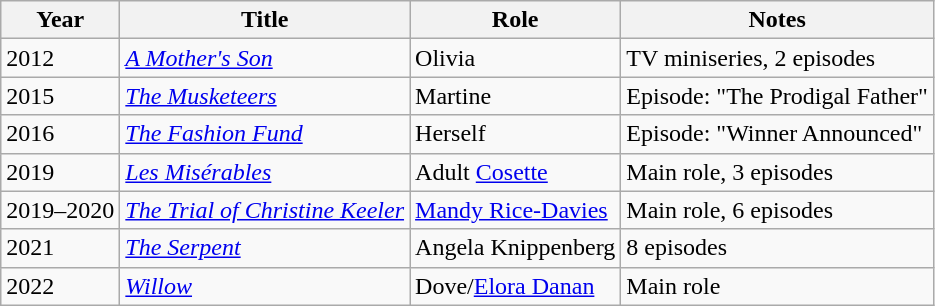<table class="wikitable">
<tr>
<th>Year</th>
<th>Title</th>
<th>Role</th>
<th>Notes</th>
</tr>
<tr>
<td>2012</td>
<td><em><a href='#'>A Mother's Son</a></em></td>
<td>Olivia</td>
<td>TV miniseries, 2 episodes</td>
</tr>
<tr>
<td>2015</td>
<td><em><a href='#'>The Musketeers</a></em></td>
<td>Martine</td>
<td>Episode: "The Prodigal Father"</td>
</tr>
<tr>
<td>2016</td>
<td><em><a href='#'>The Fashion Fund</a></em></td>
<td>Herself</td>
<td>Episode: "Winner Announced"</td>
</tr>
<tr>
<td>2019</td>
<td><em><a href='#'>Les Misérables</a></em></td>
<td>Adult <a href='#'>Cosette</a></td>
<td>Main role, 3 episodes</td>
</tr>
<tr>
<td>2019–2020</td>
<td><em><a href='#'>The Trial of Christine Keeler</a></em></td>
<td><a href='#'>Mandy Rice-Davies</a></td>
<td>Main role, 6 episodes</td>
</tr>
<tr>
<td>2021</td>
<td><em><a href='#'>The Serpent</a></em></td>
<td>Angela Knippenberg</td>
<td>8 episodes</td>
</tr>
<tr>
<td>2022</td>
<td><em><a href='#'>Willow</a></em></td>
<td>Dove/<a href='#'>Elora Danan</a></td>
<td>Main role</td>
</tr>
</table>
